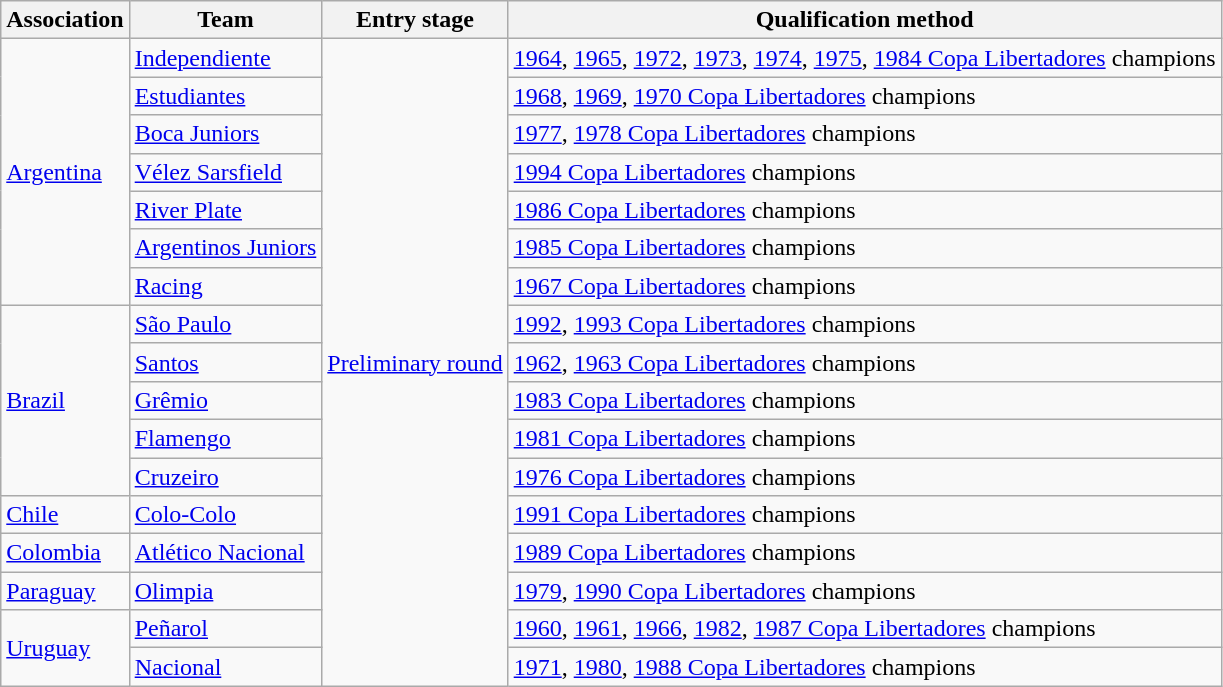<table class="wikitable">
<tr>
<th>Association</th>
<th>Team </th>
<th>Entry stage</th>
<th>Qualification method</th>
</tr>
<tr>
<td rowspan=7> <a href='#'>Argentina</a><br></td>
<td><a href='#'>Independiente</a> </td>
<td rowspan=17><a href='#'>Preliminary round</a></td>
<td><a href='#'>1964</a>, <a href='#'>1965</a>, <a href='#'>1972</a>, <a href='#'>1973</a>, <a href='#'>1974</a>, <a href='#'>1975</a>, <a href='#'>1984 Copa Libertadores</a> champions</td>
</tr>
<tr>
<td><a href='#'>Estudiantes</a> </td>
<td><a href='#'>1968</a>, <a href='#'>1969</a>, <a href='#'>1970 Copa Libertadores</a> champions</td>
</tr>
<tr>
<td><a href='#'>Boca Juniors</a> </td>
<td><a href='#'>1977</a>, <a href='#'>1978 Copa Libertadores</a> champions</td>
</tr>
<tr>
<td><a href='#'>Vélez Sarsfield</a> </td>
<td><a href='#'>1994 Copa Libertadores</a> champions</td>
</tr>
<tr>
<td><a href='#'>River Plate</a> </td>
<td><a href='#'>1986 Copa Libertadores</a> champions</td>
</tr>
<tr>
<td><a href='#'>Argentinos Juniors</a> </td>
<td><a href='#'>1985 Copa Libertadores</a> champions</td>
</tr>
<tr>
<td><a href='#'>Racing</a> </td>
<td><a href='#'>1967 Copa Libertadores</a> champions</td>
</tr>
<tr>
<td rowspan=5> <a href='#'>Brazil</a><br></td>
<td><a href='#'>São Paulo</a> </td>
<td><a href='#'>1992</a>, <a href='#'>1993 Copa Libertadores</a> champions</td>
</tr>
<tr>
<td><a href='#'>Santos</a> </td>
<td><a href='#'>1962</a>, <a href='#'>1963 Copa Libertadores</a> champions</td>
</tr>
<tr>
<td><a href='#'>Grêmio</a> </td>
<td><a href='#'>1983 Copa Libertadores</a> champions</td>
</tr>
<tr>
<td><a href='#'>Flamengo</a> </td>
<td><a href='#'>1981 Copa Libertadores</a> champions</td>
</tr>
<tr>
<td><a href='#'>Cruzeiro</a> </td>
<td><a href='#'>1976 Copa Libertadores</a> champions</td>
</tr>
<tr>
<td> <a href='#'>Chile</a><br></td>
<td><a href='#'>Colo-Colo</a> </td>
<td><a href='#'>1991 Copa Libertadores</a> champions</td>
</tr>
<tr>
<td> <a href='#'>Colombia</a><br></td>
<td><a href='#'>Atlético Nacional</a> </td>
<td><a href='#'>1989 Copa Libertadores</a> champions</td>
</tr>
<tr>
<td> <a href='#'>Paraguay</a><br></td>
<td><a href='#'>Olimpia</a> </td>
<td><a href='#'>1979</a>, <a href='#'>1990 Copa Libertadores</a> champions</td>
</tr>
<tr>
<td rowspan=2> <a href='#'>Uruguay</a><br></td>
<td><a href='#'>Peñarol</a> </td>
<td><a href='#'>1960</a>, <a href='#'>1961</a>, <a href='#'>1966</a>, <a href='#'>1982</a>, <a href='#'>1987 Copa Libertadores</a> champions</td>
</tr>
<tr>
<td><a href='#'>Nacional</a> </td>
<td><a href='#'>1971</a>, <a href='#'>1980</a>, <a href='#'>1988 Copa Libertadores</a> champions</td>
</tr>
</table>
